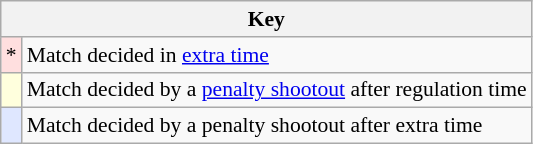<table class="wikitable" style="font-size:90%;">
<tr>
<th colspan="2">Key</th>
</tr>
<tr>
<td style="background-color:#FFDFDF" align="center">*</td>
<td align="left">Match decided in <a href='#'>extra time</a></td>
</tr>
<tr>
<td style="background-color:#FFFFDD" align="center"></td>
<td align="left">Match decided by a <a href='#'>penalty shootout</a> after regulation time</td>
</tr>
<tr>
<td style="background-color:#DFE7FF" align="center"></td>
<td align="left">Match decided by a penalty shootout after extra time</td>
</tr>
</table>
